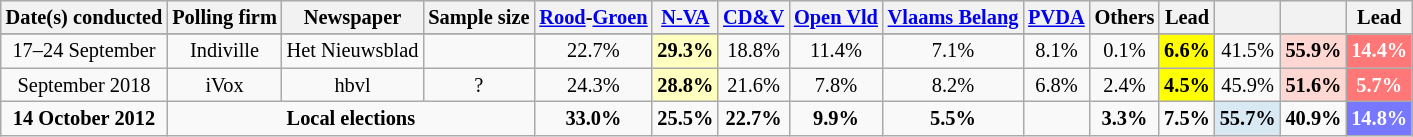<table class="wikitable sortable" style="text-align:center; font-size:85%; line-height:16px;">
<tr style="background-color:#E9E9E9">
<th rowspan="1">Date(s) conducted</th>
<th rowspan="1">Polling firm</th>
<th rowspan="1">Newspaper</th>
<th rowspan="1">Sample size</th>
<th><a href='#'><span>Rood</span></a>-<a href='#'><span>Groen</span></a></th>
<th><a href='#'><span>N-VA</span></a></th>
<th><a href='#'><span>CD&V</span></a></th>
<th><a href='#'><span>Open Vld</span></a></th>
<th><a href='#'><span>Vlaams Belang</span></a></th>
<th><a href='#'><span>PVDA</span></a></th>
<th rowspan="1">Others</th>
<th rowspan="1">Lead</th>
<th></th>
<th></th>
<th rowspan="1">Lead</th>
</tr>
<tr style="background:#EFEFEF; font-weight:bold;">
</tr>
<tr>
<td>17–24 September</td>
<td>Indiville</td>
<td>Het Nieuwsblad </td>
<td></td>
<td>22.7%</td>
<td style="background-color:#FFFFBF"><strong>29.3%</strong></td>
<td>18.8%</td>
<td>11.4%</td>
<td>7.1%</td>
<td>8.1%</td>
<td>0.1%</td>
<td style="background-color:#FFFF00"><strong>6.6%</strong></td>
<td>41.5%</td>
<td style="background:#FFD7D2"><strong>55.9%</strong></td>
<td style="background:#FF7777;color:white;"><strong>14.4%</strong></td>
</tr>
<tr>
<td>September 2018</td>
<td>iVox</td>
<td>hbvl </td>
<td>?</td>
<td>24.3%</td>
<td style="background-color:#FFFFBF"><strong>28.8%</strong></td>
<td>21.6%</td>
<td>7.8%</td>
<td>8.2%</td>
<td>6.8%</td>
<td>2.4%</td>
<td style="background-color:#FFFF00"><strong>4.5%</strong></td>
<td>45.9%</td>
<td style="background:#FFD7D2"><strong>51.6%</strong></td>
<td style="background:#FF7777;color:white;"><strong>5.7%</strong></td>
</tr>
<tr>
<td><strong>14 October 2012</strong></td>
<td colspan="3"><strong>Local elections</strong></td>
<td><strong>33.0%</strong></td>
<td><strong>25.5%</strong></td>
<td><strong>22.7%</strong></td>
<td><strong>9.9%</strong></td>
<td><strong>5.5%</strong></td>
<td></td>
<td><strong>3.3%</strong></td>
<td><strong>7.5%</strong></td>
<td style="background:#D9E9F4"><strong>55.7%</strong></td>
<td><strong>40.9%</strong></td>
<td style="background:#7777FF;color:white;"><strong>14.8%</strong></td>
</tr>
</table>
